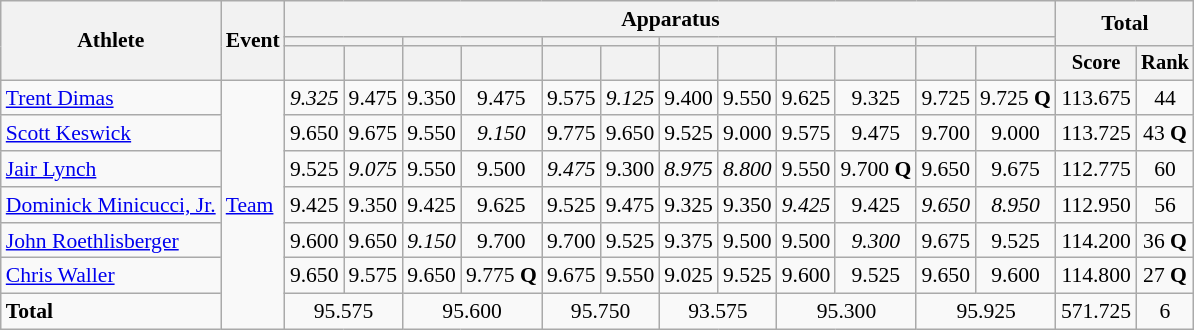<table class=wikitable style=font-size:90%;text-align:center>
<tr>
<th rowspan=3>Athlete</th>
<th rowspan=3>Event</th>
<th colspan=12>Apparatus</th>
<th colspan=3 rowspan=2>Total</th>
</tr>
<tr style=font-size:95%>
<th colspan=2></th>
<th colspan=2></th>
<th colspan=2></th>
<th colspan=2></th>
<th colspan=2></th>
<th colspan=2></th>
</tr>
<tr style=font-size:95%>
<th></th>
<th></th>
<th></th>
<th></th>
<th></th>
<th></th>
<th></th>
<th></th>
<th></th>
<th></th>
<th></th>
<th></th>
<th>Score</th>
<th>Rank</th>
</tr>
<tr>
<td align=left><a href='#'>Trent Dimas</a></td>
<td align=left rowspan=7><a href='#'>Team</a></td>
<td><em>9.325</em></td>
<td>9.475</td>
<td>9.350</td>
<td>9.475</td>
<td>9.575</td>
<td><em>9.125</em></td>
<td>9.400</td>
<td>9.550</td>
<td>9.625</td>
<td>9.325</td>
<td>9.725</td>
<td>9.725 <strong>Q</strong></td>
<td>113.675</td>
<td>44</td>
</tr>
<tr>
<td align=left><a href='#'>Scott Keswick</a></td>
<td>9.650</td>
<td>9.675</td>
<td>9.550</td>
<td><em>9.150</em></td>
<td>9.775</td>
<td>9.650</td>
<td>9.525</td>
<td>9.000</td>
<td>9.575</td>
<td>9.475</td>
<td>9.700</td>
<td>9.000</td>
<td>113.725</td>
<td>43 <strong>Q</strong></td>
</tr>
<tr>
<td align=left><a href='#'>Jair Lynch</a></td>
<td>9.525</td>
<td><em>9.075</em></td>
<td>9.550</td>
<td>9.500</td>
<td><em>9.475</em></td>
<td>9.300</td>
<td><em>8.975</em></td>
<td><em>8.800</em></td>
<td>9.550</td>
<td>9.700 <strong>Q</strong></td>
<td>9.650</td>
<td>9.675</td>
<td>112.775</td>
<td>60</td>
</tr>
<tr>
<td align=left><a href='#'>Dominick Minicucci, Jr.</a></td>
<td>9.425</td>
<td>9.350</td>
<td>9.425</td>
<td>9.625</td>
<td>9.525</td>
<td>9.475</td>
<td>9.325</td>
<td>9.350</td>
<td><em>9.425</em></td>
<td>9.425</td>
<td><em>9.650</em></td>
<td><em>8.950</em></td>
<td>112.950</td>
<td>56</td>
</tr>
<tr>
<td align=left><a href='#'>John Roethlisberger</a></td>
<td>9.600</td>
<td>9.650</td>
<td><em>9.150</em></td>
<td>9.700</td>
<td>9.700</td>
<td>9.525</td>
<td>9.375</td>
<td>9.500</td>
<td>9.500</td>
<td><em>9.300</em></td>
<td>9.675</td>
<td>9.525</td>
<td>114.200</td>
<td>36 <strong>Q</strong></td>
</tr>
<tr>
<td align=left><a href='#'>Chris Waller</a></td>
<td>9.650</td>
<td>9.575</td>
<td>9.650</td>
<td>9.775 <strong>Q</strong></td>
<td>9.675</td>
<td>9.550</td>
<td>9.025</td>
<td>9.525</td>
<td>9.600</td>
<td>9.525</td>
<td>9.650</td>
<td>9.600</td>
<td>114.800</td>
<td>27 <strong>Q</strong></td>
</tr>
<tr>
<td align=left><strong>Total</strong></td>
<td colspan=2>95.575</td>
<td colspan=2>95.600</td>
<td colspan=2>95.750</td>
<td colspan=2>93.575</td>
<td colspan=2>95.300</td>
<td colspan=2>95.925</td>
<td>571.725</td>
<td>6</td>
</tr>
</table>
